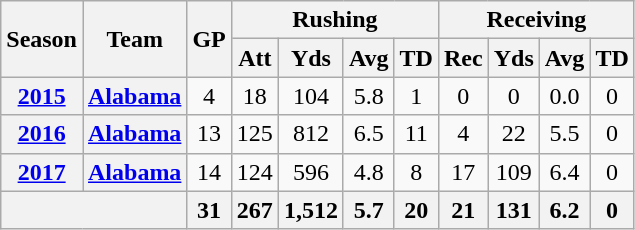<table class="wikitable" style="text-align:center;">
<tr>
<th rowspan="2">Season</th>
<th rowspan="2">Team</th>
<th rowspan="2">GP</th>
<th colspan="4">Rushing</th>
<th colspan="4">Receiving</th>
</tr>
<tr>
<th>Att</th>
<th>Yds</th>
<th>Avg</th>
<th>TD</th>
<th>Rec</th>
<th>Yds</th>
<th>Avg</th>
<th>TD</th>
</tr>
<tr>
<th><a href='#'>2015</a></th>
<th><a href='#'>Alabama</a></th>
<td>4</td>
<td>18</td>
<td>104</td>
<td>5.8</td>
<td>1</td>
<td>0</td>
<td>0</td>
<td>0.0</td>
<td>0</td>
</tr>
<tr>
<th><a href='#'>2016</a></th>
<th><a href='#'>Alabama</a></th>
<td>13</td>
<td>125</td>
<td>812</td>
<td>6.5</td>
<td>11</td>
<td>4</td>
<td>22</td>
<td>5.5</td>
<td>0</td>
</tr>
<tr>
<th><a href='#'>2017</a></th>
<th><a href='#'>Alabama</a></th>
<td>14</td>
<td>124</td>
<td>596</td>
<td>4.8</td>
<td>8</td>
<td>17</td>
<td>109</td>
<td>6.4</td>
<td>0</td>
</tr>
<tr>
<th colspan="2"></th>
<th>31</th>
<th>267</th>
<th>1,512</th>
<th>5.7</th>
<th>20</th>
<th>21</th>
<th>131</th>
<th>6.2</th>
<th>0</th>
</tr>
</table>
